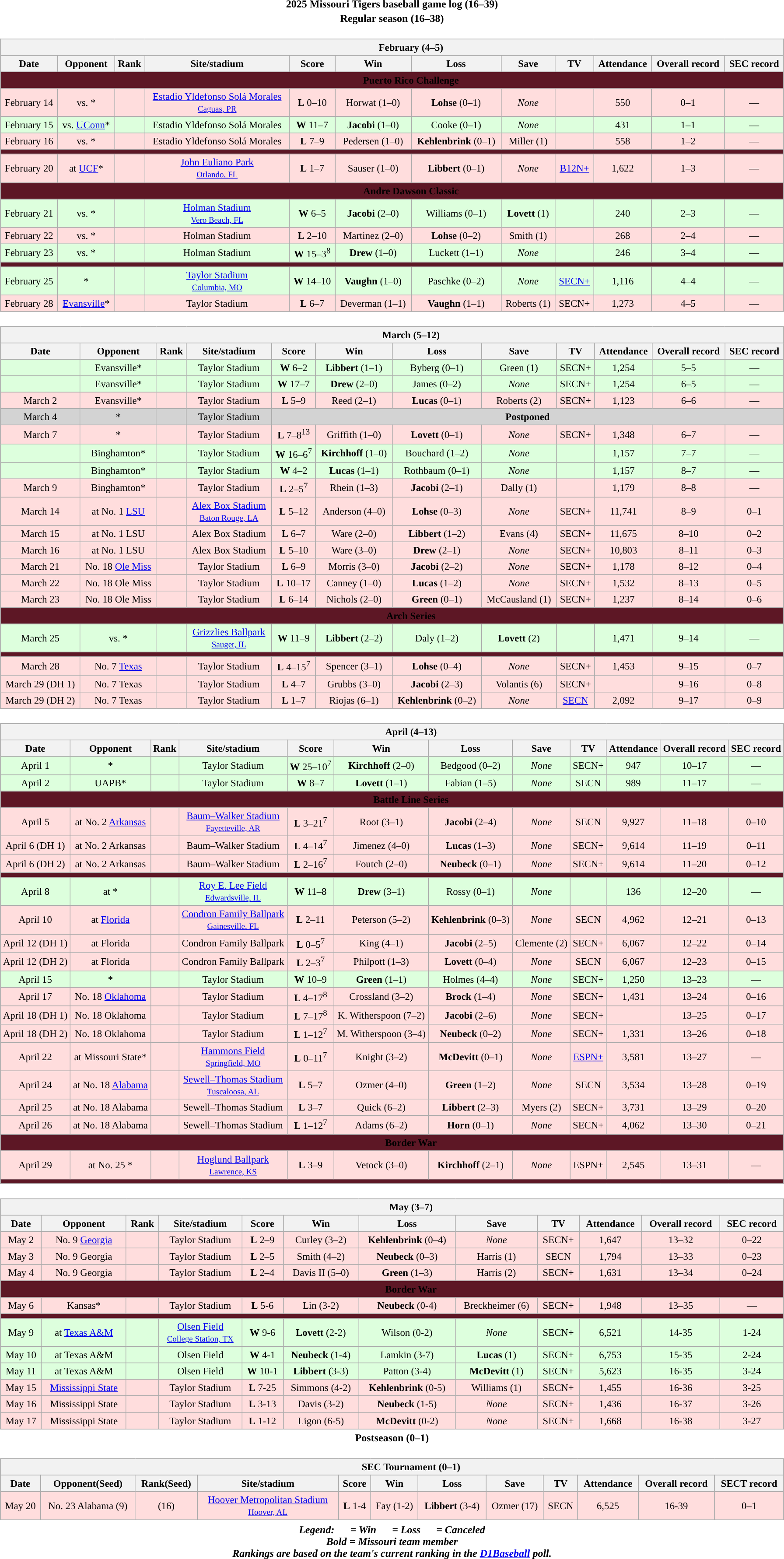<table class="toccolours" width=95% style="clear:both; margin:1.5em auto; text-align:center;">
<tr>
<th colspan=2>2025 Missouri Tigers baseball game log (16–39)</th>
</tr>
<tr>
<th colspan=2>Regular season (16–38)</th>
</tr>
<tr valign="top">
<td><br><table class="wikitable collapsible collapsed" style="margin:auto; width:100%; text-align:center; font-size:95%">
<tr>
<th colspan=12 style="padding-left:4em;">February (4–5)</th>
</tr>
<tr>
<th>Date</th>
<th>Opponent</th>
<th>Rank</th>
<th>Site/stadium</th>
<th>Score</th>
<th>Win</th>
<th>Loss</th>
<th>Save</th>
<th>TV</th>
<th>Attendance</th>
<th>Overall record</th>
<th>SEC record</th>
</tr>
<tr>
<th colspan=12 style="padding-left:4em;background:#5D1725;">Puerto Rico Challenge</th>
</tr>
<tr align="center" bgcolor="ffdddd">
<td>February 14</td>
<td>vs. *</td>
<td></td>
<td><a href='#'>Estadio Yldefonso Solá Morales</a><br><small><a href='#'>Caguas, PR</a></small></td>
<td><strong>L</strong> 0–10</td>
<td>Horwat (1–0)</td>
<td><strong>Lohse</strong> (0–1)</td>
<td><em>None</em></td>
<td></td>
<td>550</td>
<td>0–1</td>
<td>—</td>
</tr>
<tr align="center" bgcolor="ddffdd">
<td>February 15</td>
<td>vs. <a href='#'>UConn</a>*</td>
<td></td>
<td>Estadio Yldefonso Solá Morales</td>
<td><strong>W</strong> 11–7</td>
<td><strong>Jacobi</strong> (1–0)</td>
<td>Cooke (0–1)</td>
<td><em>None</em></td>
<td></td>
<td>431</td>
<td>1–1</td>
<td>—</td>
</tr>
<tr align="center" bgcolor="ffdddd">
<td>February 16</td>
<td>vs. *</td>
<td></td>
<td>Estadio Yldefonso Solá Morales</td>
<td><strong>L</strong> 7–9</td>
<td>Pedersen (1–0)</td>
<td><strong>Kehlenbrink</strong> (0–1)</td>
<td>Miller (1)</td>
<td></td>
<td>558</td>
<td>1–2</td>
<td>—</td>
</tr>
<tr>
<th colspan=12 style="padding-left:4em;background:#5D1725;"></th>
</tr>
<tr align="center" bgcolor="ffdddd">
<td>February 20</td>
<td>at <a href='#'>UCF</a>*</td>
<td></td>
<td><a href='#'>John Euliano Park</a><br><small><a href='#'>Orlando, FL</a></small></td>
<td><strong>L</strong> 1–7</td>
<td>Sauser (1–0)</td>
<td><strong>Libbert</strong> (0–1)</td>
<td><em>None</em></td>
<td><a href='#'>B12N+</a></td>
<td>1,622</td>
<td>1–3</td>
<td>—</td>
</tr>
<tr>
<th colspan=12 style="padding-left:4em;background:#5D1725;">Andre Dawson Classic</th>
</tr>
<tr align="center" bgcolor="ddffdd">
<td>February 21</td>
<td>vs. *</td>
<td></td>
<td><a href='#'>Holman Stadium</a><br><small><a href='#'>Vero Beach, FL</a></small></td>
<td><strong>W</strong> 6–5</td>
<td><strong>Jacobi</strong> (2–0)</td>
<td>Williams (0–1)</td>
<td><strong>Lovett</strong> (1)</td>
<td></td>
<td>240</td>
<td>2–3</td>
<td>—</td>
</tr>
<tr align="center" bgcolor="ffdddd">
<td>February 22</td>
<td>vs. *</td>
<td></td>
<td>Holman Stadium</td>
<td><strong>L</strong> 2–10</td>
<td>Martinez (2–0)</td>
<td><strong>Lohse</strong> (0–2)</td>
<td>Smith (1)</td>
<td></td>
<td>268</td>
<td>2–4</td>
<td>—</td>
</tr>
<tr align="center" bgcolor="ddffdd">
<td>February 23</td>
<td>vs. *</td>
<td></td>
<td>Holman Stadium</td>
<td><strong>W</strong> 15–3<sup>8</sup></td>
<td><strong>Drew</strong> (1–0)</td>
<td>Luckett (1–1)</td>
<td><em>None</em></td>
<td></td>
<td>246</td>
<td>3–4</td>
<td>—</td>
</tr>
<tr>
<th colspan=12 style="padding-left:4em;background:#5D1725;"></th>
</tr>
<tr align="center" bgcolor="ddffdd">
<td>February 25</td>
<td>*</td>
<td></td>
<td><a href='#'>Taylor Stadium</a><br><small><a href='#'>Columbia, MO</a></small></td>
<td><strong>W</strong> 14–10</td>
<td><strong>Vaughn</strong> (1–0)</td>
<td>Paschke (0–2)</td>
<td><em>None</em></td>
<td><a href='#'>SECN+</a></td>
<td>1,116</td>
<td>4–4</td>
<td>—</td>
</tr>
<tr align="center" bgcolor="ffdddd">
<td>February 28</td>
<td><a href='#'>Evansville</a>*</td>
<td></td>
<td>Taylor Stadium</td>
<td><strong>L</strong> 6–7</td>
<td>Deverman (1–1)</td>
<td><strong>Vaughn</strong> (1–1)</td>
<td>Roberts (1)</td>
<td>SECN+</td>
<td>1,273</td>
<td>4–5</td>
<td>—</td>
</tr>
</table>
</td>
</tr>
<tr>
<td><br><table class="wikitable collapsible collapsed" style="margin:auto; width:100%; text-align:center; font-size:95%">
<tr>
<th colspan=12 style="padding-left:4em;">March (5–12)</th>
</tr>
<tr>
<th>Date</th>
<th>Opponent</th>
<th>Rank</th>
<th>Site/stadium</th>
<th>Score</th>
<th>Win</th>
<th>Loss</th>
<th>Save</th>
<th>TV</th>
<th>Attendance</th>
<th>Overall record</th>
<th>SEC record</th>
</tr>
<tr align="center" bgcolor="ddffdd">
<td></td>
<td>Evansville*</td>
<td></td>
<td>Taylor Stadium</td>
<td><strong>W</strong> 6–2</td>
<td><strong>Libbert</strong> (1–1)</td>
<td>Byberg (0–1)</td>
<td>Green (1)</td>
<td>SECN+</td>
<td>1,254</td>
<td>5–5</td>
<td>—</td>
</tr>
<tr align="center" bgcolor="ddffdd">
<td></td>
<td>Evansville*</td>
<td></td>
<td>Taylor Stadium</td>
<td><strong>W</strong> 17–7</td>
<td><strong>Drew</strong> (2–0)</td>
<td>James (0–2)</td>
<td><em>None</em></td>
<td>SECN+</td>
<td>1,254</td>
<td>6–5</td>
<td>—</td>
</tr>
<tr align="center" bgcolor="ffdddd">
<td>March 2</td>
<td>Evansville*</td>
<td></td>
<td>Taylor Stadium</td>
<td><strong>L</strong> 5–9</td>
<td>Reed (2–1)</td>
<td><strong>Lucas</strong> (0–1)</td>
<td>Roberts (2)</td>
<td>SECN+</td>
<td>1,123</td>
<td>6–6</td>
<td>—</td>
</tr>
<tr align="center" bgcolor="d3d3d3">
<td>March 4</td>
<td>*</td>
<td></td>
<td>Taylor Stadium</td>
<td colspan="8"><strong>Postponed</strong></td>
</tr>
<tr align="center" bgcolor="ffdddd">
<td>March 7</td>
<td>*</td>
<td></td>
<td>Taylor Stadium</td>
<td><strong>L</strong> 7–8<sup>13</sup></td>
<td>Griffith (1–0)</td>
<td><strong>Lovett</strong> (0–1)</td>
<td><em>None</em></td>
<td>SECN+</td>
<td>1,348</td>
<td>6–7</td>
<td>—</td>
</tr>
<tr align="center" bgcolor="ddffdd">
<td></td>
<td>Binghamton*</td>
<td></td>
<td>Taylor Stadium</td>
<td><strong>W</strong> 16–6<sup>7</sup></td>
<td><strong>Kirchhoff</strong> (1–0)</td>
<td>Bouchard (1–2)</td>
<td><em>None</em></td>
<td></td>
<td>1,157</td>
<td>7–7</td>
<td>—</td>
</tr>
<tr align="center" bgcolor="ddffdd">
<td></td>
<td>Binghamton*</td>
<td></td>
<td>Taylor Stadium</td>
<td><strong>W</strong> 4–2</td>
<td><strong>Lucas</strong> (1–1)</td>
<td>Rothbaum (0–1)</td>
<td><em>None</em></td>
<td></td>
<td>1,157</td>
<td>8–7</td>
<td>—</td>
</tr>
<tr align="center" bgcolor="ffdddd">
<td>March 9</td>
<td>Binghamton*</td>
<td></td>
<td>Taylor Stadium</td>
<td><strong>L</strong> 2–5<sup>7</sup></td>
<td>Rhein (1–3)</td>
<td><strong>Jacobi</strong> (2–1)</td>
<td>Dally (1)</td>
<td></td>
<td>1,179</td>
<td>8–8</td>
<td>—</td>
</tr>
<tr align="center" bgcolor="ffdddd">
<td>March 14</td>
<td>at No. 1 <a href='#'>LSU</a></td>
<td></td>
<td><a href='#'>Alex Box Stadium</a><br><small><a href='#'>Baton Rouge, LA</a></small></td>
<td><strong>L</strong> 5–12</td>
<td>Anderson (4–0)</td>
<td><strong>Lohse</strong> (0–3)</td>
<td><em>None</em></td>
<td>SECN+</td>
<td>11,741</td>
<td>8–9</td>
<td>0–1</td>
</tr>
<tr align="center" bgcolor="ffdddd">
<td>March 15</td>
<td>at No. 1 LSU</td>
<td></td>
<td>Alex Box Stadium</td>
<td><strong>L</strong> 6–7</td>
<td>Ware (2–0)</td>
<td><strong>Libbert</strong> (1–2)</td>
<td>Evans (4)</td>
<td>SECN+</td>
<td>11,675</td>
<td>8–10</td>
<td>0–2</td>
</tr>
<tr align="center" bgcolor="ffdddd">
<td>March 16</td>
<td>at No. 1 LSU</td>
<td></td>
<td>Alex Box Stadium</td>
<td><strong>L</strong> 5–10</td>
<td>Ware (3–0)</td>
<td><strong>Drew</strong> (2–1)</td>
<td><em>None</em></td>
<td>SECN+</td>
<td>10,803</td>
<td>8–11</td>
<td>0–3</td>
</tr>
<tr align="center" bgcolor="ffdddd">
<td>March 21</td>
<td>No. 18 <a href='#'>Ole Miss</a></td>
<td></td>
<td>Taylor Stadium</td>
<td><strong>L</strong> 6–9</td>
<td>Morris (3–0)</td>
<td><strong>Jacobi</strong> (2–2)</td>
<td><em>None</em></td>
<td>SECN+</td>
<td>1,178</td>
<td>8–12</td>
<td>0–4</td>
</tr>
<tr align="center" bgcolor="ffdddd">
<td>March 22</td>
<td>No. 18 Ole Miss</td>
<td></td>
<td>Taylor Stadium</td>
<td><strong>L</strong> 10–17</td>
<td>Canney (1–0)</td>
<td><strong>Lucas</strong> (1–2)</td>
<td><em>None</em></td>
<td>SECN+</td>
<td>1,532</td>
<td>8–13</td>
<td>0–5</td>
</tr>
<tr align="center" bgcolor="ffdddd">
<td>March 23</td>
<td>No. 18 Ole Miss</td>
<td></td>
<td>Taylor Stadium</td>
<td><strong>L</strong> 6–14</td>
<td>Nichols (2–0)</td>
<td><strong>Green</strong> (0–1)</td>
<td>McCausland (1)</td>
<td>SECN+</td>
<td>1,237</td>
<td>8–14</td>
<td>0–6</td>
</tr>
<tr>
<th colspan=12 style="padding-left:4em;background:#5D1725;">Arch Series</th>
</tr>
<tr align="center" bgcolor="ddffdd">
<td>March 25</td>
<td>vs. *</td>
<td></td>
<td><a href='#'>Grizzlies Ballpark</a><br><small><a href='#'>Sauget, IL</a></small></td>
<td><strong>W</strong> 11–9</td>
<td><strong>Libbert</strong> (2–2)</td>
<td>Daly (1–2)</td>
<td><strong>Lovett</strong> (2)</td>
<td></td>
<td>1,471</td>
<td>9–14</td>
<td>—</td>
</tr>
<tr>
<th colspan=12 style="padding-left:4em;background:#5D1725;"></th>
</tr>
<tr align="center" bgcolor="ffdddd">
<td>March 28</td>
<td>No. 7 <a href='#'>Texas</a></td>
<td></td>
<td>Taylor Stadium</td>
<td><strong>L</strong> 4–15<sup>7</sup></td>
<td>Spencer (3–1)</td>
<td><strong>Lohse</strong> (0–4)</td>
<td><em>None</em></td>
<td>SECN+</td>
<td>1,453</td>
<td>9–15</td>
<td>0–7</td>
</tr>
<tr align="center" bgcolor="ffdddd">
<td>March 29 (DH 1)</td>
<td>No. 7 Texas</td>
<td></td>
<td>Taylor Stadium</td>
<td><strong>L</strong> 4–7</td>
<td>Grubbs (3–0)</td>
<td><strong>Jacobi</strong> (2–3)</td>
<td>Volantis (6)</td>
<td>SECN+</td>
<td></td>
<td>9–16</td>
<td>0–8</td>
</tr>
<tr align="center" bgcolor="ffdddd">
<td>March 29 (DH 2)</td>
<td>No. 7 Texas</td>
<td></td>
<td>Taylor Stadium</td>
<td><strong>L</strong> 1–7</td>
<td>Riojas (6–1)</td>
<td><strong>Kehlenbrink</strong> (0–2)</td>
<td><em>None</em></td>
<td><a href='#'>SECN</a></td>
<td>2,092</td>
<td>9–17</td>
<td>0–9</td>
</tr>
</table>
</td>
</tr>
<tr>
<td><br><table class="wikitable collapsible collapsed" style="margin:auto; width:100%; text-align:center; font-size:95%">
<tr>
<th colspan=12 style="padding-left:4em;">April (4–13)</th>
</tr>
<tr>
<th>Date</th>
<th>Opponent</th>
<th>Rank</th>
<th>Site/stadium</th>
<th>Score</th>
<th>Win</th>
<th>Loss</th>
<th>Save</th>
<th>TV</th>
<th>Attendance</th>
<th>Overall record</th>
<th>SEC record</th>
</tr>
<tr align="center" bgcolor="ddffdd">
<td>April 1</td>
<td>*</td>
<td></td>
<td>Taylor Stadium</td>
<td><strong>W</strong> 25–10<sup>7</sup></td>
<td><strong>Kirchhoff</strong> (2–0)</td>
<td>Bedgood (0–2)</td>
<td><em>None</em></td>
<td>SECN+</td>
<td>947</td>
<td>10–17</td>
<td>—</td>
</tr>
<tr align="center" bgcolor="ddffdd">
<td>April 2</td>
<td>UAPB*</td>
<td></td>
<td>Taylor Stadium</td>
<td><strong>W</strong> 8–7</td>
<td><strong>Lovett</strong> (1–1)</td>
<td>Fabian (1–5)</td>
<td><em>None</em></td>
<td>SECN</td>
<td>989</td>
<td>11–17</td>
<td>—</td>
</tr>
<tr>
<th colspan=12 style="padding-left:4em;background:#5D1725;">Battle Line Series</th>
</tr>
<tr align="center" bgcolor="ffdddd">
<td>April 5</td>
<td>at No. 2 <a href='#'>Arkansas</a></td>
<td></td>
<td><a href='#'>Baum–Walker Stadium</a><br><small><a href='#'>Fayetteville, AR</a></small></td>
<td><strong>L</strong> 3–21<sup>7</sup></td>
<td>Root (3–1)</td>
<td><strong>Jacobi</strong> (2–4)</td>
<td><em>None</em></td>
<td>SECN</td>
<td>9,927</td>
<td>11–18</td>
<td>0–10</td>
</tr>
<tr align="center" bgcolor="ffdddd">
<td>April 6 (DH 1)</td>
<td>at No. 2 Arkansas</td>
<td></td>
<td>Baum–Walker Stadium</td>
<td><strong>L</strong> 4–14<sup>7</sup></td>
<td>Jimenez (4–0)</td>
<td><strong>Lucas</strong> (1–3)</td>
<td><em>None</em></td>
<td>SECN+</td>
<td>9,614</td>
<td>11–19</td>
<td>0–11</td>
</tr>
<tr align="center" bgcolor="ffdddd">
<td>April 6 (DH 2)</td>
<td>at No. 2 Arkansas</td>
<td></td>
<td>Baum–Walker Stadium</td>
<td><strong>L</strong> 2–16<sup>7</sup></td>
<td>Foutch (2–0)</td>
<td><strong>Neubeck</strong> (0–1)</td>
<td><em>None</em></td>
<td>SECN+</td>
<td>9,614</td>
<td>11–20</td>
<td>0–12</td>
</tr>
<tr>
<th colspan=12 style="padding-left:4em;background:#5D1725;"></th>
</tr>
<tr align="center" bgcolor="ddffdd">
<td>April 8</td>
<td>at *</td>
<td></td>
<td><a href='#'>Roy E. Lee Field</a><br><small><a href='#'>Edwardsville, IL</a></small></td>
<td><strong>W</strong> 11–8</td>
<td><strong>Drew</strong> (3–1)</td>
<td>Rossy (0–1)</td>
<td><em>None</em></td>
<td></td>
<td>136</td>
<td>12–20</td>
<td>—</td>
</tr>
<tr align="center" bgcolor="ffdddd">
<td>April 10</td>
<td>at <a href='#'>Florida</a></td>
<td></td>
<td><a href='#'>Condron Family Ballpark</a><br><small><a href='#'>Gainesville, FL</a></small></td>
<td><strong>L</strong> 2–11</td>
<td>Peterson (5–2)</td>
<td><strong>Kehlenbrink</strong> (0–3)</td>
<td><em>None</em></td>
<td>SECN</td>
<td>4,962</td>
<td>12–21</td>
<td>0–13</td>
</tr>
<tr align="center" bgcolor="ffdddd">
<td>April 12 (DH 1)</td>
<td>at Florida</td>
<td></td>
<td>Condron Family Ballpark</td>
<td><strong>L</strong> 0–5<sup>7</sup></td>
<td>King (4–1)</td>
<td><strong>Jacobi</strong> (2–5)</td>
<td>Clemente (2)</td>
<td>SECN+</td>
<td>6,067</td>
<td>12–22</td>
<td>0–14</td>
</tr>
<tr align="center" bgcolor="ffdddd">
<td>April 12 (DH 2)</td>
<td>at Florida</td>
<td></td>
<td>Condron Family Ballpark</td>
<td><strong>L</strong> 2–3<sup>7</sup></td>
<td>Philpott (1–3)</td>
<td><strong>Lovett</strong> (0–4)</td>
<td><em>None</em></td>
<td>SECN</td>
<td>6,067</td>
<td>12–23</td>
<td>0–15</td>
</tr>
<tr align="center" bgcolor="ddffdd">
<td>April 15</td>
<td>*</td>
<td></td>
<td>Taylor Stadium</td>
<td><strong>W</strong> 10–9</td>
<td><strong>Green</strong> (1–1)</td>
<td>Holmes (4–4)</td>
<td><em>None</em></td>
<td>SECN+</td>
<td>1,250</td>
<td>13–23</td>
<td>—</td>
</tr>
<tr align="center" bgcolor="ffdddd">
<td>April 17</td>
<td>No. 18 <a href='#'>Oklahoma</a></td>
<td></td>
<td>Taylor Stadium</td>
<td><strong>L</strong> 4–17<sup>8</sup></td>
<td>Crossland (3–2)</td>
<td><strong>Brock</strong> (1–4)</td>
<td><em>None</em></td>
<td>SECN+</td>
<td>1,431</td>
<td>13–24</td>
<td>0–16</td>
</tr>
<tr align="center" bgcolor="ffdddd">
<td>April 18 (DH 1)</td>
<td>No. 18 Oklahoma</td>
<td></td>
<td>Taylor Stadium</td>
<td><strong>L</strong> 7–17<sup>8</sup></td>
<td>K. Witherspoon (7–2)</td>
<td><strong>Jacobi</strong> (2–6)</td>
<td><em>None</em></td>
<td>SECN+</td>
<td></td>
<td>13–25</td>
<td>0–17</td>
</tr>
<tr align="center" bgcolor="ffdddd">
<td>April 18 (DH 2)</td>
<td>No. 18 Oklahoma</td>
<td></td>
<td>Taylor Stadium</td>
<td><strong>L</strong> 1–12<sup>7</sup></td>
<td>M. Witherspoon (3–4)</td>
<td><strong>Neubeck</strong> (0–2)</td>
<td><em>None</em></td>
<td>SECN+</td>
<td>1,331</td>
<td>13–26</td>
<td>0–18</td>
</tr>
<tr align="center" bgcolor="ffdddd">
<td>April 22</td>
<td>at Missouri State*</td>
<td></td>
<td><a href='#'>Hammons Field</a><br><small><a href='#'>Springfield, MO</a></small></td>
<td><strong>L</strong> 0–11<sup>7</sup></td>
<td>Knight (3–2)</td>
<td><strong>McDevitt</strong> (0–1)</td>
<td><em>None</em></td>
<td><a href='#'>ESPN+</a></td>
<td>3,581</td>
<td>13–27</td>
<td>—</td>
</tr>
<tr align="center" bgcolor="ffdddd">
<td>April 24</td>
<td>at No. 18 <a href='#'>Alabama</a></td>
<td></td>
<td><a href='#'>Sewell–Thomas Stadium</a><br><small><a href='#'>Tuscaloosa, AL</a></small></td>
<td><strong>L</strong> 5–7</td>
<td>Ozmer (4–0)</td>
<td><strong>Green</strong> (1–2)</td>
<td><em>None</em></td>
<td>SECN</td>
<td>3,534</td>
<td>13–28</td>
<td>0–19</td>
</tr>
<tr align="center" bgcolor="ffdddd">
<td>April 25</td>
<td>at No. 18 Alabama</td>
<td></td>
<td>Sewell–Thomas Stadium</td>
<td><strong>L</strong> 3–7</td>
<td>Quick (6–2)</td>
<td><strong>Libbert</strong> (2–3)</td>
<td>Myers (2)</td>
<td>SECN+</td>
<td>3,731</td>
<td>13–29</td>
<td>0–20</td>
</tr>
<tr align="center" bgcolor="ffdddd">
<td>April 26</td>
<td>at No. 18 Alabama</td>
<td></td>
<td>Sewell–Thomas Stadium</td>
<td><strong>L</strong> 1–12<sup>7</sup></td>
<td>Adams (6–2)</td>
<td><strong>Horn</strong> (0–1)</td>
<td><em>None</em></td>
<td>SECN+</td>
<td>4,062</td>
<td>13–30</td>
<td>0–21</td>
</tr>
<tr align="center" bgcolor="ffdddd">
</tr>
<tr>
<th colspan=12 style="padding-left:4em;background:#5D1725;">Border War</th>
</tr>
<tr>
</tr>
<tr align="center" bgcolor="ffdddd">
<td>April 29</td>
<td>at No. 25 *</td>
<td></td>
<td><a href='#'>Hoglund Ballpark</a><br><small><a href='#'>Lawrence, KS</a></small></td>
<td><strong>L</strong> 3–9</td>
<td>Vetock (3–0)</td>
<td><strong>Kirchhoff</strong> (2–1)</td>
<td><em>None</em></td>
<td>ESPN+</td>
<td>2,545</td>
<td>13–31</td>
<td>—</td>
</tr>
<tr>
<th colspan=12 style="padding-left:4em;background:#5D1725;"></th>
</tr>
</table>
</td>
</tr>
<tr>
<td><br><table class="wikitable collapsible collapsed" style="margin:auto; width:100%; text-align:center; font-size:95%">
<tr>
<th colspan=12 style="padding-left:4em;">May (3–7)</th>
</tr>
<tr>
<th>Date</th>
<th>Opponent</th>
<th>Rank</th>
<th>Site/stadium</th>
<th>Score</th>
<th>Win</th>
<th>Loss</th>
<th>Save</th>
<th>TV</th>
<th>Attendance</th>
<th>Overall record</th>
<th>SEC record</th>
</tr>
<tr align="center" bgcolor="ffdddd">
<td>May 2</td>
<td>No. 9 <a href='#'>Georgia</a></td>
<td></td>
<td>Taylor Stadium</td>
<td><strong>L</strong> 2–9</td>
<td>Curley (3–2)</td>
<td><strong>Kehlenbrink</strong> (0–4)</td>
<td><em>None</em></td>
<td>SECN+</td>
<td>1,647</td>
<td>13–32</td>
<td>0–22</td>
</tr>
<tr align="center" bgcolor="ffdddd">
<td>May 3</td>
<td>No. 9 Georgia</td>
<td></td>
<td>Taylor Stadium</td>
<td><strong>L</strong> 2–5</td>
<td>Smith (4–2)</td>
<td><strong>Neubeck</strong> (0–3)</td>
<td>Harris (1)</td>
<td>SECN</td>
<td>1,794</td>
<td>13–33</td>
<td>0–23</td>
</tr>
<tr align="center" bgcolor="ffdddd">
<td>May 4</td>
<td>No. 9 Georgia</td>
<td></td>
<td>Taylor Stadium</td>
<td><strong>L</strong> 2–4</td>
<td>Davis II (5–0)</td>
<td><strong>Green</strong> (1–3)</td>
<td>Harris (2)</td>
<td>SECN+</td>
<td>1,631</td>
<td>13–34</td>
<td>0–24</td>
</tr>
<tr>
</tr>
<tr align="center" bgcolor="ffdddd">
<th colspan=12 style="padding-left:4em;background:#5D1725;">Border War</th>
</tr>
<tr>
</tr>
<tr align="center" bgcolor="ffdddd">
<td>May 6</td>
<td>Kansas*</td>
<td></td>
<td>Taylor Stadium</td>
<td><strong>L</strong> 5-6</td>
<td>Lin (3-2)</td>
<td><strong>Neubeck</strong> (0-4)</td>
<td>Breckheimer (6)</td>
<td>SECN+</td>
<td>1,948</td>
<td>13–35</td>
<td>—</td>
</tr>
<tr>
<th colspan=12 style="padding-left:4em;background:#5D1725;"></th>
</tr>
<tr align="center" bgcolor="ddffdd">
</tr>
<tr>
</tr>
<tr align="center" bgcolor="ddffdd">
<td>May 9</td>
<td>at <a href='#'>Texas A&M</a></td>
<td></td>
<td><a href='#'>Olsen Field</a><br><small><a href='#'>College Station, TX</a></small></td>
<td><strong>W</strong> 9-6</td>
<td><strong>Lovett</strong> (2-2)</td>
<td>Wilson (0-2)</td>
<td><em>None</em></td>
<td>SECN+</td>
<td>6,521</td>
<td>14-35</td>
<td>1-24</td>
</tr>
<tr align="center" bgcolor="ddffdd">
<td>May 10</td>
<td>at Texas A&M</td>
<td></td>
<td>Olsen Field</td>
<td><strong>W</strong> 4-1</td>
<td><strong>Neubeck</strong> (1-4)</td>
<td>Lamkin (3-7)</td>
<td><strong>Lucas</strong> (1)</td>
<td>SECN+</td>
<td>6,753</td>
<td>15-35</td>
<td>2-24</td>
</tr>
<tr align="center" bgcolor="ddffdd">
<td>May 11</td>
<td>at Texas A&M</td>
<td></td>
<td>Olsen Field</td>
<td><strong>W</strong> 10-1</td>
<td><strong>Libbert</strong> (3-3)</td>
<td>Patton (3-4)</td>
<td><strong>McDevitt</strong> (1)</td>
<td>SECN+</td>
<td>5,623</td>
<td>16-35</td>
<td>3-24</td>
</tr>
<tr align="center" bgcolor="ffdddd">
<td>May 15</td>
<td><a href='#'>Mississippi State</a></td>
<td></td>
<td>Taylor Stadium</td>
<td><strong>L</strong> 7-25</td>
<td>Simmons (4-2)</td>
<td><strong>Kehlenbrink</strong> (0-5)</td>
<td>Williams (1)</td>
<td>SECN+</td>
<td>1,455</td>
<td>16-36</td>
<td>3-25</td>
</tr>
<tr align="center" bgcolor="ffdddd">
<td>May 16</td>
<td>Mississippi State</td>
<td></td>
<td>Taylor Stadium</td>
<td><strong>L</strong> 3-13</td>
<td>Davis (3-2)</td>
<td><strong>Neubeck</strong> (1-5)</td>
<td><em>None</em></td>
<td>SECN+</td>
<td>1,436</td>
<td>16-37</td>
<td>3-26</td>
</tr>
<tr align="center" bgcolor="ffdddd">
<td>May 17</td>
<td>Mississippi State</td>
<td></td>
<td>Taylor Stadium</td>
<td><strong>L</strong> 1-12</td>
<td>Ligon (6-5)</td>
<td><strong>McDevitt</strong> (0-2)</td>
<td><em>None</em></td>
<td>SECN+</td>
<td>1,668</td>
<td>16-38</td>
<td>3-27</td>
</tr>
</table>
</td>
</tr>
<tr>
<th colspan=2>Postseason (0–1)</th>
</tr>
<tr valign="top">
<td><br><table class="wikitable collapsible" style="margin:auto; width:100%; text-align:center; font-size:95%">
<tr>
<th colspan=12 style="padding-left:4em;">SEC Tournament (0–1)</th>
</tr>
<tr>
<th>Date</th>
<th>Opponent(Seed)</th>
<th>Rank(Seed)</th>
<th>Site/stadium</th>
<th>Score</th>
<th>Win</th>
<th>Loss</th>
<th>Save</th>
<th>TV</th>
<th>Attendance</th>
<th>Overall record</th>
<th>SECT record</th>
</tr>
<tr align="center" bgcolor="ffdddd">
<td>May 20</td>
<td>No. 23 Alabama (9)</td>
<td>(16)</td>
<td><a href='#'>Hoover Metropolitan Stadium</a><br><small><a href='#'>Hoover, AL</a></small></td>
<td><strong>L</strong> 1-4</td>
<td>Fay (1-2)</td>
<td><strong>Libbert</strong> (3-4)</td>
<td>Ozmer (17)</td>
<td>SECN</td>
<td>6,525</td>
<td>16-39</td>
<td>0–1</td>
</tr>
</table>
</td>
</tr>
<tr>
</tr>
<tr>
<th colspan=9><em>Legend:       = Win       = Loss       = Canceled<br>Bold = Missouri team member<br>Rankings are based on the team's current ranking in the <a href='#'>D1Baseball</a> poll.</em><br></th>
</tr>
</table>
